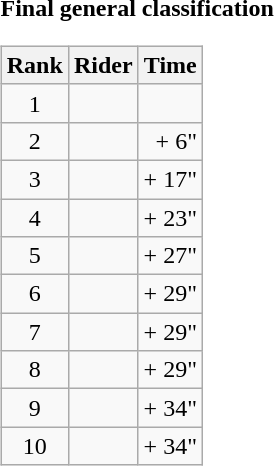<table>
<tr>
<td><strong>Final general classification</strong><br><table class="wikitable">
<tr>
<th scope="col">Rank</th>
<th scope="col">Rider</th>
<th scope="col">Time</th>
</tr>
<tr>
<td style="text-align:center;">1</td>
<td></td>
<td style="text-align:right;"></td>
</tr>
<tr>
<td style="text-align:center;">2</td>
<td></td>
<td style="text-align:right;">+ 6"</td>
</tr>
<tr>
<td style="text-align:center;">3</td>
<td></td>
<td style="text-align:right;">+ 17"</td>
</tr>
<tr>
<td style="text-align:center;">4</td>
<td></td>
<td style="text-align:right;">+ 23"</td>
</tr>
<tr>
<td style="text-align:center;">5</td>
<td></td>
<td style="text-align:right;">+ 27"</td>
</tr>
<tr>
<td style="text-align:center;">6</td>
<td></td>
<td style="text-align:right;">+ 29"</td>
</tr>
<tr>
<td style="text-align:center;">7</td>
<td></td>
<td style="text-align:right;">+ 29"</td>
</tr>
<tr>
<td style="text-align:center;">8</td>
<td></td>
<td style="text-align:right;">+ 29"</td>
</tr>
<tr>
<td style="text-align:center;">9</td>
<td></td>
<td style="text-align:right;">+ 34"</td>
</tr>
<tr>
<td style="text-align:center;">10</td>
<td></td>
<td style="text-align:right;">+ 34"</td>
</tr>
</table>
</td>
</tr>
</table>
